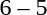<table style="text-align:center">
<tr>
<th width=200></th>
<th width=100></th>
<th width=200></th>
</tr>
<tr>
<td align=right><strong></strong></td>
<td>6 – 5</td>
<td align=left></td>
</tr>
</table>
